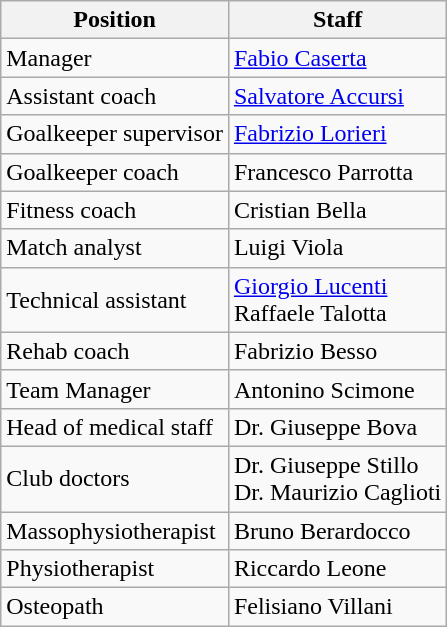<table class="wikitable">
<tr>
<th>Position</th>
<th>Staff</th>
</tr>
<tr>
<td>Manager</td>
<td> <a href='#'>Fabio Caserta</a></td>
</tr>
<tr>
<td>Assistant coach</td>
<td> <a href='#'>Salvatore Accursi</a></td>
</tr>
<tr>
<td>Goalkeeper supervisor</td>
<td> <a href='#'>Fabrizio Lorieri</a></td>
</tr>
<tr>
<td>Goalkeeper coach</td>
<td> Francesco Parrotta</td>
</tr>
<tr>
<td>Fitness coach</td>
<td> Cristian Bella</td>
</tr>
<tr>
<td>Match analyst</td>
<td> Luigi Viola</td>
</tr>
<tr>
<td>Technical assistant</td>
<td> <a href='#'>Giorgio Lucenti</a> <br>  Raffaele Talotta</td>
</tr>
<tr>
<td>Rehab coach</td>
<td> Fabrizio Besso</td>
</tr>
<tr>
<td>Team Manager</td>
<td> Antonino Scimone</td>
</tr>
<tr>
<td>Head of medical staff</td>
<td> Dr. Giuseppe Bova</td>
</tr>
<tr>
<td>Club doctors</td>
<td> Dr. Giuseppe Stillo <br>  Dr. Maurizio Caglioti</td>
</tr>
<tr>
<td>Massophysiotherapist</td>
<td> Bruno Berardocco</td>
</tr>
<tr>
<td>Physiotherapist</td>
<td> Riccardo Leone</td>
</tr>
<tr>
<td>Osteopath</td>
<td> Felisiano Villani</td>
</tr>
</table>
